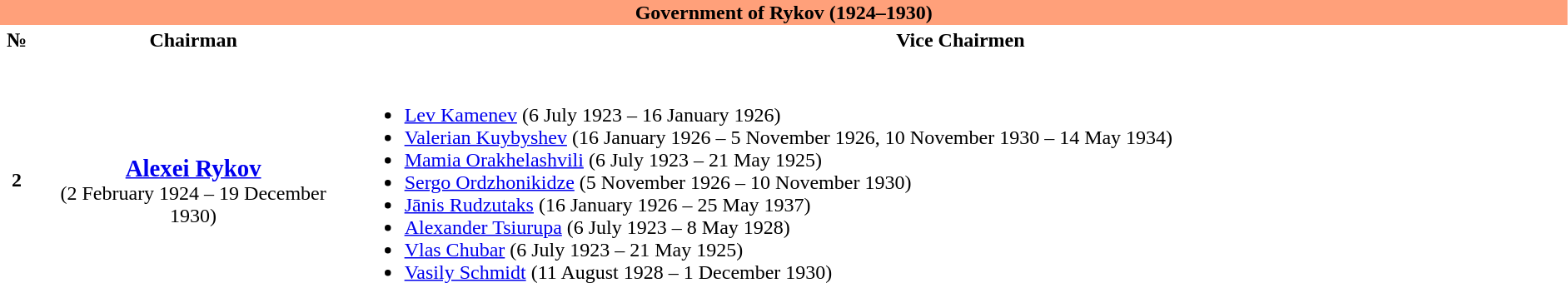<table class="tiles collapsible" border="0" width="100%">
<tr>
<th colspan="3" align="center" style="background:#FFA07A">Government of Rykov (1924–1930)</th>
</tr>
<tr>
<th>№</th>
<th>Chairman</th>
<th>Vice Chairmen</th>
</tr>
<tr>
<th rowspan="3">2</th>
<td style="text-align:center;" rowspan="3" width="250px"><br><big><strong><a href='#'>Alexei Rykov</a></strong></big><br>(2 February 1924 – 19 December 1930)</td>
<td></td>
<th></th>
</tr>
<tr>
<td><br><ul><li><a href='#'>Lev Kamenev</a> (6 July 1923 – 16 January 1926)</li><li><a href='#'>Valerian Kuybyshev</a> (16 January 1926 – 5 November 1926, 10 November 1930 – 14 May 1934)</li><li><a href='#'>Mamia Orakhelashvili</a> (6 July 1923 – 21 May 1925)</li><li><a href='#'>Sergo Ordzhonikidze</a> (5 November 1926 – 10 November 1930)</li><li><a href='#'>Jānis Rudzutaks</a> (16 January 1926 – 25 May 1937)</li><li><a href='#'>Alexander Tsiurupa</a> (6 July 1923 – 8 May 1928)</li><li><a href='#'>Vlas Chubar</a> (6 July 1923 – 21 May 1925)</li><li><a href='#'>Vasily Schmidt</a> (11 August 1928 – 1 December 1930)</li></ul></td>
</tr>
</table>
